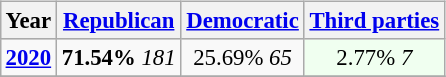<table class="wikitable" style="float:right; font-size:95%;">
<tr bgcolor=lightgrey>
<th>Year</th>
<th><a href='#'>Republican</a></th>
<th><a href='#'>Democratic</a></th>
<th><a href='#'>Third parties</a></th>
</tr>
<tr>
<td style="text-align:center;" ><strong><a href='#'>2020</a></strong></td>
<td style="text-align:center;" ><strong>71.54%</strong> <em>181</em></td>
<td style="text-align:center;" >25.69% <em>65</em></td>
<td style="text-align:center; background:honeyDew;">2.77% <em>7</em></td>
</tr>
<tr>
</tr>
</table>
